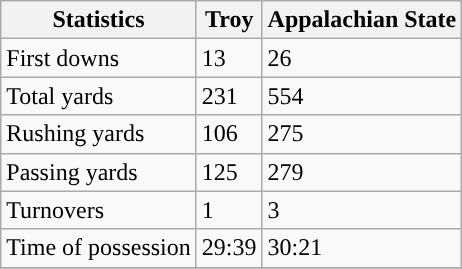<table class="wikitable">
<tr>
<th>Statistics</th>
<th>Troy</th>
<th>Appalachian State</th>
</tr>
<tr>
<td>First downs</td>
<td>13</td>
<td>26</td>
</tr>
<tr>
<td>Total yards</td>
<td>231</td>
<td>554</td>
</tr>
<tr>
<td>Rushing yards</td>
<td>106</td>
<td>275</td>
</tr>
<tr>
<td>Passing yards</td>
<td>125</td>
<td>279</td>
</tr>
<tr>
<td>Turnovers</td>
<td>1</td>
<td>3</td>
</tr>
<tr>
<td>Time of possession</td>
<td>29:39</td>
<td>30:21</td>
</tr>
<tr>
</tr>
</table>
